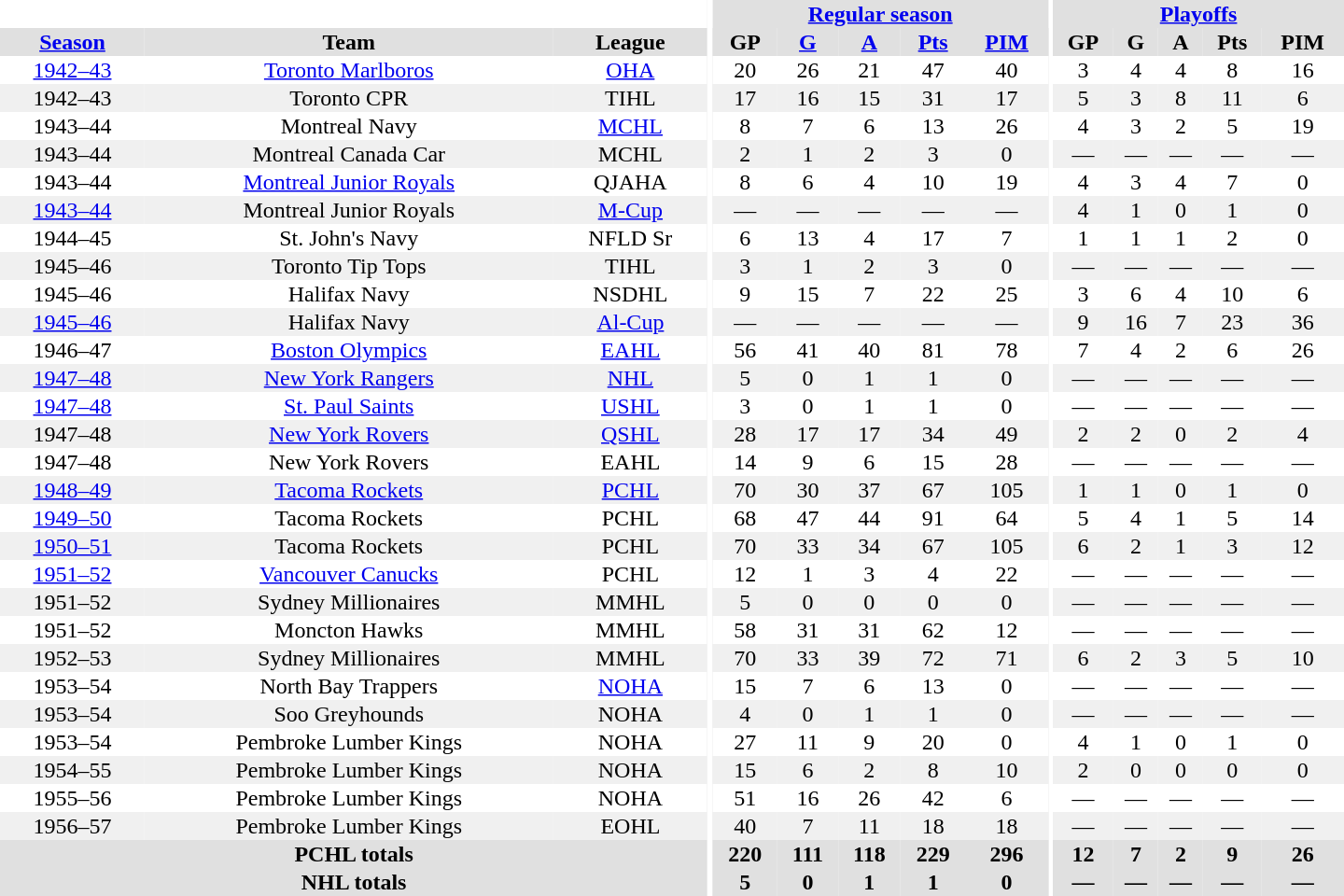<table border="0" cellpadding="1" cellspacing="0" style="text-align:center; width:60em">
<tr bgcolor="#e0e0e0">
<th colspan="3" bgcolor="#ffffff"></th>
<th rowspan="100" bgcolor="#ffffff"></th>
<th colspan="5"><a href='#'>Regular season</a></th>
<th rowspan="100" bgcolor="#ffffff"></th>
<th colspan="5"><a href='#'>Playoffs</a></th>
</tr>
<tr bgcolor="#e0e0e0">
<th><a href='#'>Season</a></th>
<th>Team</th>
<th>League</th>
<th>GP</th>
<th><a href='#'>G</a></th>
<th><a href='#'>A</a></th>
<th><a href='#'>Pts</a></th>
<th><a href='#'>PIM</a></th>
<th>GP</th>
<th>G</th>
<th>A</th>
<th>Pts</th>
<th>PIM</th>
</tr>
<tr>
<td><a href='#'>1942–43</a></td>
<td><a href='#'>Toronto Marlboros</a></td>
<td><a href='#'>OHA</a></td>
<td>20</td>
<td>26</td>
<td>21</td>
<td>47</td>
<td>40</td>
<td>3</td>
<td>4</td>
<td>4</td>
<td>8</td>
<td>16</td>
</tr>
<tr bgcolor="#f0f0f0">
<td>1942–43</td>
<td>Toronto CPR</td>
<td>TIHL</td>
<td>17</td>
<td>16</td>
<td>15</td>
<td>31</td>
<td>17</td>
<td>5</td>
<td>3</td>
<td>8</td>
<td>11</td>
<td>6</td>
</tr>
<tr>
<td>1943–44</td>
<td>Montreal Navy</td>
<td><a href='#'>MCHL</a></td>
<td>8</td>
<td>7</td>
<td>6</td>
<td>13</td>
<td>26</td>
<td>4</td>
<td>3</td>
<td>2</td>
<td>5</td>
<td>19</td>
</tr>
<tr bgcolor="#f0f0f0">
<td>1943–44</td>
<td>Montreal Canada Car</td>
<td>MCHL</td>
<td>2</td>
<td>1</td>
<td>2</td>
<td>3</td>
<td>0</td>
<td>—</td>
<td>—</td>
<td>—</td>
<td>—</td>
<td>—</td>
</tr>
<tr>
<td>1943–44</td>
<td><a href='#'>Montreal Junior Royals</a></td>
<td>QJAHA</td>
<td>8</td>
<td>6</td>
<td>4</td>
<td>10</td>
<td>19</td>
<td>4</td>
<td>3</td>
<td>4</td>
<td>7</td>
<td>0</td>
</tr>
<tr bgcolor="#f0f0f0">
<td><a href='#'>1943–44</a></td>
<td>Montreal Junior Royals</td>
<td><a href='#'>M-Cup</a></td>
<td>—</td>
<td>—</td>
<td>—</td>
<td>—</td>
<td>—</td>
<td>4</td>
<td>1</td>
<td>0</td>
<td>1</td>
<td>0</td>
</tr>
<tr>
<td>1944–45</td>
<td>St. John's Navy</td>
<td>NFLD Sr</td>
<td>6</td>
<td>13</td>
<td>4</td>
<td>17</td>
<td>7</td>
<td>1</td>
<td>1</td>
<td>1</td>
<td>2</td>
<td>0</td>
</tr>
<tr bgcolor="#f0f0f0">
<td>1945–46</td>
<td>Toronto Tip Tops</td>
<td>TIHL</td>
<td>3</td>
<td>1</td>
<td>2</td>
<td>3</td>
<td>0</td>
<td>—</td>
<td>—</td>
<td>—</td>
<td>—</td>
<td>—</td>
</tr>
<tr>
<td>1945–46</td>
<td>Halifax Navy</td>
<td>NSDHL</td>
<td>9</td>
<td>15</td>
<td>7</td>
<td>22</td>
<td>25</td>
<td>3</td>
<td>6</td>
<td>4</td>
<td>10</td>
<td>6</td>
</tr>
<tr bgcolor="#f0f0f0">
<td><a href='#'>1945–46</a></td>
<td>Halifax Navy</td>
<td><a href='#'>Al-Cup</a></td>
<td>—</td>
<td>—</td>
<td>—</td>
<td>—</td>
<td>—</td>
<td>9</td>
<td>16</td>
<td>7</td>
<td>23</td>
<td>36</td>
</tr>
<tr>
<td>1946–47</td>
<td><a href='#'>Boston Olympics</a></td>
<td><a href='#'>EAHL</a></td>
<td>56</td>
<td>41</td>
<td>40</td>
<td>81</td>
<td>78</td>
<td>7</td>
<td>4</td>
<td>2</td>
<td>6</td>
<td>26</td>
</tr>
<tr bgcolor="#f0f0f0">
<td><a href='#'>1947–48</a></td>
<td><a href='#'>New York Rangers</a></td>
<td><a href='#'>NHL</a></td>
<td>5</td>
<td>0</td>
<td>1</td>
<td>1</td>
<td>0</td>
<td>—</td>
<td>—</td>
<td>—</td>
<td>—</td>
<td>—</td>
</tr>
<tr>
<td><a href='#'>1947–48</a></td>
<td><a href='#'>St. Paul Saints</a></td>
<td><a href='#'>USHL</a></td>
<td>3</td>
<td>0</td>
<td>1</td>
<td>1</td>
<td>0</td>
<td>—</td>
<td>—</td>
<td>—</td>
<td>—</td>
<td>—</td>
</tr>
<tr bgcolor="#f0f0f0">
<td>1947–48</td>
<td><a href='#'>New York Rovers</a></td>
<td><a href='#'>QSHL</a></td>
<td>28</td>
<td>17</td>
<td>17</td>
<td>34</td>
<td>49</td>
<td>2</td>
<td>2</td>
<td>0</td>
<td>2</td>
<td>4</td>
</tr>
<tr>
<td>1947–48</td>
<td>New York Rovers</td>
<td>EAHL</td>
<td>14</td>
<td>9</td>
<td>6</td>
<td>15</td>
<td>28</td>
<td>—</td>
<td>—</td>
<td>—</td>
<td>—</td>
<td>—</td>
</tr>
<tr bgcolor="#f0f0f0">
<td><a href='#'>1948–49</a></td>
<td><a href='#'>Tacoma Rockets</a></td>
<td><a href='#'>PCHL</a></td>
<td>70</td>
<td>30</td>
<td>37</td>
<td>67</td>
<td>105</td>
<td>1</td>
<td>1</td>
<td>0</td>
<td>1</td>
<td>0</td>
</tr>
<tr>
<td><a href='#'>1949–50</a></td>
<td>Tacoma Rockets</td>
<td>PCHL</td>
<td>68</td>
<td>47</td>
<td>44</td>
<td>91</td>
<td>64</td>
<td>5</td>
<td>4</td>
<td>1</td>
<td>5</td>
<td>14</td>
</tr>
<tr bgcolor="#f0f0f0">
<td><a href='#'>1950–51</a></td>
<td>Tacoma Rockets</td>
<td>PCHL</td>
<td>70</td>
<td>33</td>
<td>34</td>
<td>67</td>
<td>105</td>
<td>6</td>
<td>2</td>
<td>1</td>
<td>3</td>
<td>12</td>
</tr>
<tr>
<td><a href='#'>1951–52</a></td>
<td><a href='#'>Vancouver Canucks</a></td>
<td>PCHL</td>
<td>12</td>
<td>1</td>
<td>3</td>
<td>4</td>
<td>22</td>
<td>—</td>
<td>—</td>
<td>—</td>
<td>—</td>
<td>—</td>
</tr>
<tr bgcolor="#f0f0f0">
<td>1951–52</td>
<td>Sydney Millionaires</td>
<td>MMHL</td>
<td>5</td>
<td>0</td>
<td>0</td>
<td>0</td>
<td>0</td>
<td>—</td>
<td>—</td>
<td>—</td>
<td>—</td>
<td>—</td>
</tr>
<tr>
<td>1951–52</td>
<td>Moncton Hawks</td>
<td>MMHL</td>
<td>58</td>
<td>31</td>
<td>31</td>
<td>62</td>
<td>12</td>
<td>—</td>
<td>—</td>
<td>—</td>
<td>—</td>
<td>—</td>
</tr>
<tr bgcolor="#f0f0f0">
<td>1952–53</td>
<td>Sydney Millionaires</td>
<td>MMHL</td>
<td>70</td>
<td>33</td>
<td>39</td>
<td>72</td>
<td>71</td>
<td>6</td>
<td>2</td>
<td>3</td>
<td>5</td>
<td>10</td>
</tr>
<tr>
<td>1953–54</td>
<td>North Bay Trappers</td>
<td><a href='#'>NOHA</a></td>
<td>15</td>
<td>7</td>
<td>6</td>
<td>13</td>
<td>0</td>
<td>—</td>
<td>—</td>
<td>—</td>
<td>—</td>
<td>—</td>
</tr>
<tr bgcolor="#f0f0f0">
<td>1953–54</td>
<td>Soo Greyhounds</td>
<td>NOHA</td>
<td>4</td>
<td>0</td>
<td>1</td>
<td>1</td>
<td>0</td>
<td>—</td>
<td>—</td>
<td>—</td>
<td>—</td>
<td>—</td>
</tr>
<tr>
<td>1953–54</td>
<td>Pembroke Lumber Kings</td>
<td>NOHA</td>
<td>27</td>
<td>11</td>
<td>9</td>
<td>20</td>
<td>0</td>
<td>4</td>
<td>1</td>
<td>0</td>
<td>1</td>
<td>0</td>
</tr>
<tr bgcolor="#f0f0f0">
<td>1954–55</td>
<td>Pembroke Lumber Kings</td>
<td>NOHA</td>
<td>15</td>
<td>6</td>
<td>2</td>
<td>8</td>
<td>10</td>
<td>2</td>
<td>0</td>
<td>0</td>
<td>0</td>
<td>0</td>
</tr>
<tr>
<td>1955–56</td>
<td>Pembroke Lumber Kings</td>
<td>NOHA</td>
<td>51</td>
<td>16</td>
<td>26</td>
<td>42</td>
<td>6</td>
<td>—</td>
<td>—</td>
<td>—</td>
<td>—</td>
<td>—</td>
</tr>
<tr bgcolor="#f0f0f0">
<td>1956–57</td>
<td>Pembroke Lumber Kings</td>
<td>EOHL</td>
<td>40</td>
<td>7</td>
<td>11</td>
<td>18</td>
<td>18</td>
<td>—</td>
<td>—</td>
<td>—</td>
<td>—</td>
<td>—</td>
</tr>
<tr bgcolor="#e0e0e0">
<th colspan="3">PCHL totals</th>
<th>220</th>
<th>111</th>
<th>118</th>
<th>229</th>
<th>296</th>
<th>12</th>
<th>7</th>
<th>2</th>
<th>9</th>
<th>26</th>
</tr>
<tr bgcolor="#e0e0e0">
<th colspan="3">NHL totals</th>
<th>5</th>
<th>0</th>
<th>1</th>
<th>1</th>
<th>0</th>
<th>—</th>
<th>—</th>
<th>—</th>
<th>—</th>
<th>—</th>
</tr>
</table>
